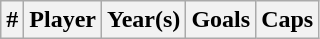<table class="wikitable sortable">
<tr>
<th width =>#</th>
<th width =>Player</th>
<th width =>Year(s)</th>
<th width =>Goals</th>
<th width =>Caps<br></th>
</tr>
</table>
